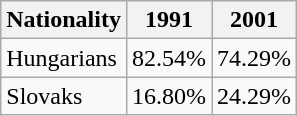<table class="wikitable" align="center">
<tr>
<th>Nationality</th>
<th>1991</th>
<th>2001</th>
</tr>
<tr>
<td>Hungarians</td>
<td>82.54%</td>
<td>74.29%</td>
</tr>
<tr>
<td>Slovaks</td>
<td>16.80%</td>
<td>24.29%</td>
</tr>
</table>
